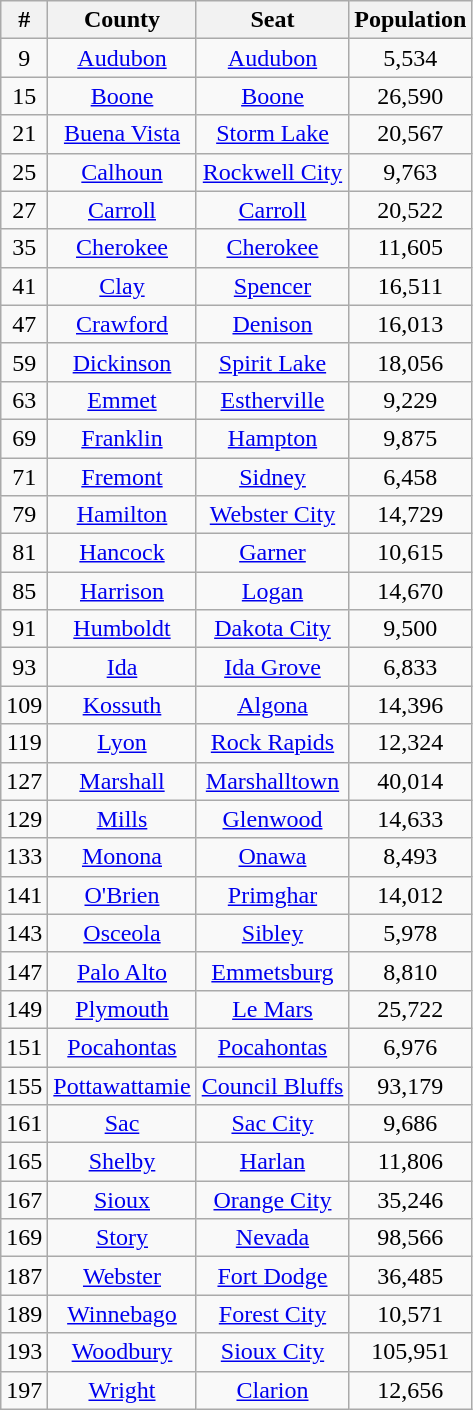<table class="wikitable sortable" style="text-align:center;">
<tr>
<th>#</th>
<th>County</th>
<th>Seat</th>
<th>Population</th>
</tr>
<tr>
<td>9</td>
<td><a href='#'>Audubon</a></td>
<td><a href='#'>Audubon</a></td>
<td>5,534</td>
</tr>
<tr>
<td>15</td>
<td><a href='#'>Boone</a></td>
<td><a href='#'>Boone</a></td>
<td>26,590</td>
</tr>
<tr>
<td>21</td>
<td><a href='#'>Buena Vista</a></td>
<td><a href='#'>Storm Lake</a></td>
<td>20,567</td>
</tr>
<tr>
<td>25</td>
<td><a href='#'>Calhoun</a></td>
<td><a href='#'>Rockwell City</a></td>
<td>9,763</td>
</tr>
<tr>
<td>27</td>
<td><a href='#'>Carroll</a></td>
<td><a href='#'>Carroll</a></td>
<td>20,522</td>
</tr>
<tr>
<td>35</td>
<td><a href='#'>Cherokee</a></td>
<td><a href='#'>Cherokee</a></td>
<td>11,605</td>
</tr>
<tr>
<td>41</td>
<td><a href='#'>Clay</a></td>
<td><a href='#'>Spencer</a></td>
<td>16,511</td>
</tr>
<tr>
<td>47</td>
<td><a href='#'>Crawford</a></td>
<td><a href='#'>Denison</a></td>
<td>16,013</td>
</tr>
<tr>
<td>59</td>
<td><a href='#'>Dickinson</a></td>
<td><a href='#'>Spirit Lake</a></td>
<td>18,056</td>
</tr>
<tr>
<td>63</td>
<td><a href='#'>Emmet</a></td>
<td><a href='#'>Estherville</a></td>
<td>9,229</td>
</tr>
<tr>
<td>69</td>
<td><a href='#'>Franklin</a></td>
<td><a href='#'>Hampton</a></td>
<td>9,875</td>
</tr>
<tr>
<td>71</td>
<td><a href='#'>Fremont</a></td>
<td><a href='#'>Sidney</a></td>
<td>6,458</td>
</tr>
<tr>
<td>79</td>
<td><a href='#'>Hamilton</a></td>
<td><a href='#'>Webster City</a></td>
<td>14,729</td>
</tr>
<tr>
<td>81</td>
<td><a href='#'>Hancock</a></td>
<td><a href='#'>Garner</a></td>
<td>10,615</td>
</tr>
<tr>
<td>85</td>
<td><a href='#'>Harrison</a></td>
<td><a href='#'>Logan</a></td>
<td>14,670</td>
</tr>
<tr>
<td>91</td>
<td><a href='#'>Humboldt</a></td>
<td><a href='#'>Dakota City</a></td>
<td>9,500</td>
</tr>
<tr>
<td>93</td>
<td><a href='#'>Ida</a></td>
<td><a href='#'>Ida Grove</a></td>
<td>6,833</td>
</tr>
<tr>
<td>109</td>
<td><a href='#'>Kossuth</a></td>
<td><a href='#'>Algona</a></td>
<td>14,396</td>
</tr>
<tr>
<td>119</td>
<td><a href='#'>Lyon</a></td>
<td><a href='#'>Rock Rapids</a></td>
<td>12,324</td>
</tr>
<tr>
<td>127</td>
<td><a href='#'>Marshall</a></td>
<td><a href='#'>Marshalltown</a></td>
<td>40,014</td>
</tr>
<tr>
<td>129</td>
<td><a href='#'>Mills</a></td>
<td><a href='#'>Glenwood</a></td>
<td>14,633</td>
</tr>
<tr>
<td>133</td>
<td><a href='#'>Monona</a></td>
<td><a href='#'>Onawa</a></td>
<td>8,493</td>
</tr>
<tr>
<td>141</td>
<td><a href='#'>O'Brien</a></td>
<td><a href='#'>Primghar</a></td>
<td>14,012</td>
</tr>
<tr>
<td>143</td>
<td><a href='#'>Osceola</a></td>
<td><a href='#'>Sibley</a></td>
<td>5,978</td>
</tr>
<tr>
<td>147</td>
<td><a href='#'>Palo Alto</a></td>
<td><a href='#'>Emmetsburg</a></td>
<td>8,810</td>
</tr>
<tr>
<td>149</td>
<td><a href='#'>Plymouth</a></td>
<td><a href='#'>Le Mars</a></td>
<td>25,722</td>
</tr>
<tr>
<td>151</td>
<td><a href='#'>Pocahontas</a></td>
<td><a href='#'>Pocahontas</a></td>
<td>6,976</td>
</tr>
<tr>
<td>155</td>
<td><a href='#'>Pottawattamie</a></td>
<td><a href='#'>Council Bluffs</a></td>
<td>93,179</td>
</tr>
<tr>
<td>161</td>
<td><a href='#'>Sac</a></td>
<td><a href='#'>Sac City</a></td>
<td>9,686</td>
</tr>
<tr>
<td>165</td>
<td><a href='#'>Shelby</a></td>
<td><a href='#'>Harlan</a></td>
<td>11,806</td>
</tr>
<tr>
<td>167</td>
<td><a href='#'>Sioux</a></td>
<td><a href='#'>Orange City</a></td>
<td>35,246</td>
</tr>
<tr>
<td>169</td>
<td><a href='#'>Story</a></td>
<td><a href='#'>Nevada</a></td>
<td>98,566</td>
</tr>
<tr>
<td>187</td>
<td><a href='#'>Webster</a></td>
<td><a href='#'>Fort Dodge</a></td>
<td>36,485</td>
</tr>
<tr>
<td>189</td>
<td><a href='#'>Winnebago</a></td>
<td><a href='#'>Forest City</a></td>
<td>10,571</td>
</tr>
<tr>
<td>193</td>
<td><a href='#'>Woodbury</a></td>
<td><a href='#'>Sioux City</a></td>
<td>105,951</td>
</tr>
<tr>
<td>197</td>
<td><a href='#'>Wright</a></td>
<td><a href='#'>Clarion</a></td>
<td>12,656</td>
</tr>
</table>
